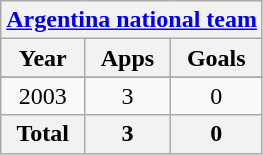<table class="wikitable" style="text-align:center">
<tr>
<th colspan=3><a href='#'>Argentina national team</a></th>
</tr>
<tr>
<th>Year</th>
<th>Apps</th>
<th>Goals</th>
</tr>
<tr>
</tr>
<tr>
<td>2003</td>
<td>3</td>
<td>0</td>
</tr>
<tr>
<th>Total</th>
<th>3</th>
<th>0</th>
</tr>
</table>
